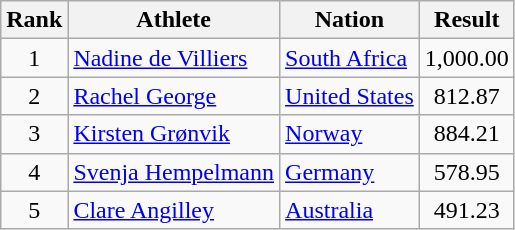<table class="wikitable sortable" style="text-align:center">
<tr>
<th>Rank</th>
<th>Athlete</th>
<th>Nation</th>
<th>Result</th>
</tr>
<tr>
<td>1</td>
<td align=left><a href='#'>Nadine de Villiers</a></td>
<td align=left> <a href='#'>South Africa</a></td>
<td>1,000.00</td>
</tr>
<tr>
<td>2</td>
<td align=left><a href='#'>Rachel George</a></td>
<td align=left> <a href='#'>United States</a></td>
<td>812.87</td>
</tr>
<tr>
<td>3</td>
<td align=left><a href='#'>Kirsten Grønvik</a></td>
<td align=left> <a href='#'>Norway</a></td>
<td>884.21</td>
</tr>
<tr>
<td>4</td>
<td align=left><a href='#'>Svenja Hempelmann</a></td>
<td align=left> <a href='#'>Germany</a></td>
<td>578.95</td>
</tr>
<tr>
<td>5</td>
<td align=left><a href='#'>Clare Angilley</a></td>
<td align=left> <a href='#'>Australia</a></td>
<td>491.23</td>
</tr>
</table>
